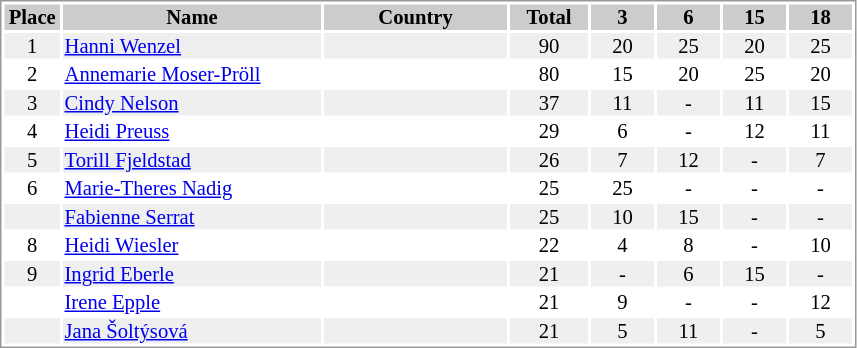<table border="0" style="border: 1px solid #999; background-color:#FFFFFF; text-align:center; font-size:86%; line-height:15px;">
<tr align="center" bgcolor="#CCCCCC">
<th width=35>Place</th>
<th width=170>Name</th>
<th width=120>Country</th>
<th width=50>Total</th>
<th width=40>3</th>
<th width=40>6</th>
<th width=40>15</th>
<th width=40>18</th>
</tr>
<tr bgcolor="#EFEFEF">
<td>1</td>
<td align="left"><a href='#'>Hanni Wenzel</a></td>
<td align="left"></td>
<td>90</td>
<td>20</td>
<td>25</td>
<td>20</td>
<td>25</td>
</tr>
<tr>
<td>2</td>
<td align="left"><a href='#'>Annemarie Moser-Pröll</a></td>
<td align="left"></td>
<td>80</td>
<td>15</td>
<td>20</td>
<td>25</td>
<td>20</td>
</tr>
<tr bgcolor="#EFEFEF">
<td>3</td>
<td align="left"><a href='#'>Cindy Nelson</a></td>
<td align="left"></td>
<td>37</td>
<td>11</td>
<td>-</td>
<td>11</td>
<td>15</td>
</tr>
<tr>
<td>4</td>
<td align="left"><a href='#'>Heidi Preuss</a></td>
<td align="left"></td>
<td>29</td>
<td>6</td>
<td>-</td>
<td>12</td>
<td>11</td>
</tr>
<tr bgcolor="#EFEFEF">
<td>5</td>
<td align="left"><a href='#'>Torill Fjeldstad</a></td>
<td align="left"></td>
<td>26</td>
<td>7</td>
<td>12</td>
<td>-</td>
<td>7</td>
</tr>
<tr>
<td>6</td>
<td align="left"><a href='#'>Marie-Theres Nadig</a></td>
<td align="left"></td>
<td>25</td>
<td>25</td>
<td>-</td>
<td>-</td>
<td>-</td>
</tr>
<tr bgcolor="#EFEFEF">
<td></td>
<td align="left"><a href='#'>Fabienne Serrat</a></td>
<td align="left"></td>
<td>25</td>
<td>10</td>
<td>15</td>
<td>-</td>
<td>-</td>
</tr>
<tr>
<td>8</td>
<td align="left"><a href='#'>Heidi Wiesler</a></td>
<td align="left"></td>
<td>22</td>
<td>4</td>
<td>8</td>
<td>-</td>
<td>10</td>
</tr>
<tr bgcolor="#EFEFEF">
<td>9</td>
<td align="left"><a href='#'>Ingrid Eberle</a></td>
<td align="left"></td>
<td>21</td>
<td>-</td>
<td>6</td>
<td>15</td>
<td>-</td>
</tr>
<tr>
<td></td>
<td align="left"><a href='#'>Irene Epple</a></td>
<td align="left"></td>
<td>21</td>
<td>9</td>
<td>-</td>
<td>-</td>
<td>12</td>
</tr>
<tr bgcolor="#EFEFEF">
<td></td>
<td align="left"><a href='#'>Jana Šoltýsová</a></td>
<td align="left"></td>
<td>21</td>
<td>5</td>
<td>11</td>
<td>-</td>
<td>5</td>
</tr>
</table>
